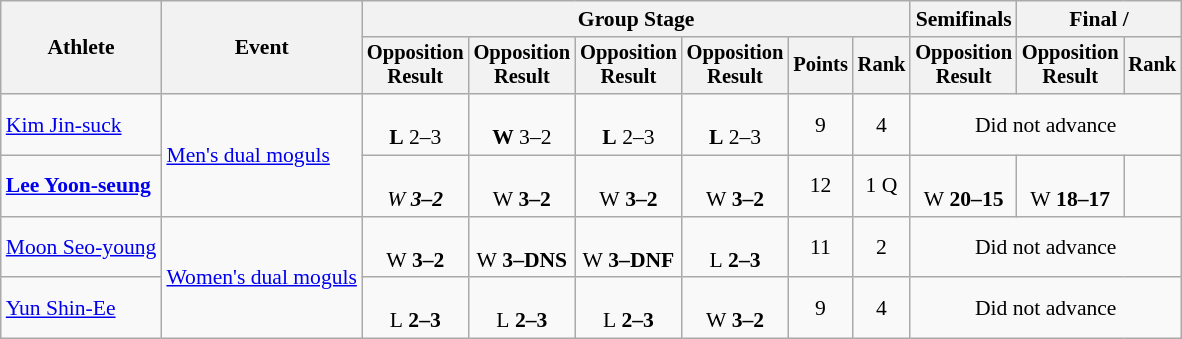<table class="wikitable" style="font-size:90%">
<tr>
<th rowspan="2">Athlete</th>
<th rowspan="2">Event</th>
<th colspan=6>Group Stage</th>
<th>Semifinals</th>
<th colspan=2>Final / </th>
</tr>
<tr style="font-size:95%">
<th>Opposition<br>Result</th>
<th>Opposition<br>Result</th>
<th>Opposition<br>Result</th>
<th>Opposition<br>Result</th>
<th>Points</th>
<th>Rank</th>
<th>Opposition<br>Result</th>
<th>Opposition<br>Result</th>
<th>Rank</th>
</tr>
<tr align=center>
<td align=left><a href='#'>Kim Jin-suck</a></td>
<td align=left rowspan=2><a href='#'>Men's dual moguls</a></td>
<td><br><strong>L</strong> 2–3</td>
<td><br><strong>W</strong> 3–2</td>
<td><br><strong>L</strong> 2–3</td>
<td><br><strong>L</strong> 2–3</td>
<td>9</td>
<td>4</td>
<td colspan=3>Did not advance</td>
</tr>
<tr align=center>
<td align=left><strong><a href='#'>Lee Yoon-seung</a></strong></td>
<td><br><em>W<strong> 3–2</td>
<td><br></strong>W<strong> 3–2</td>
<td><br></strong>W<strong> 3–2</td>
<td><br></strong>W<strong> 3–2</td>
<td>12</td>
<td>1 </strong>Q<strong></td>
<td><br></strong>W<strong> 20–15</td>
<td><br></strong>W<strong> 18–17</td>
<td></td>
</tr>
<tr align=center>
<td align=left><a href='#'>Moon Seo-young</a></td>
<td align=left rowspan=2><a href='#'>Women's dual moguls</a></td>
<td><br></strong>W<strong> 3–2</td>
<td><br></strong>W<strong> 3–DNS</td>
<td><br></strong>W<strong> 3–DNF</td>
<td><br></strong>L<strong> 2–3</td>
<td>11</td>
<td>2</td>
<td colspan=3>Did not advance</td>
</tr>
<tr align=center>
<td align=left><a href='#'>Yun Shin-Ee</a></td>
<td><br></strong>L<strong> 2–3</td>
<td><br></strong>L<strong> 2–3</td>
<td><br></strong>L<strong> 2–3</td>
<td><br></strong>W<strong> 3–2</td>
<td>9</td>
<td>4</td>
<td colspan=3>Did not advance</td>
</tr>
</table>
